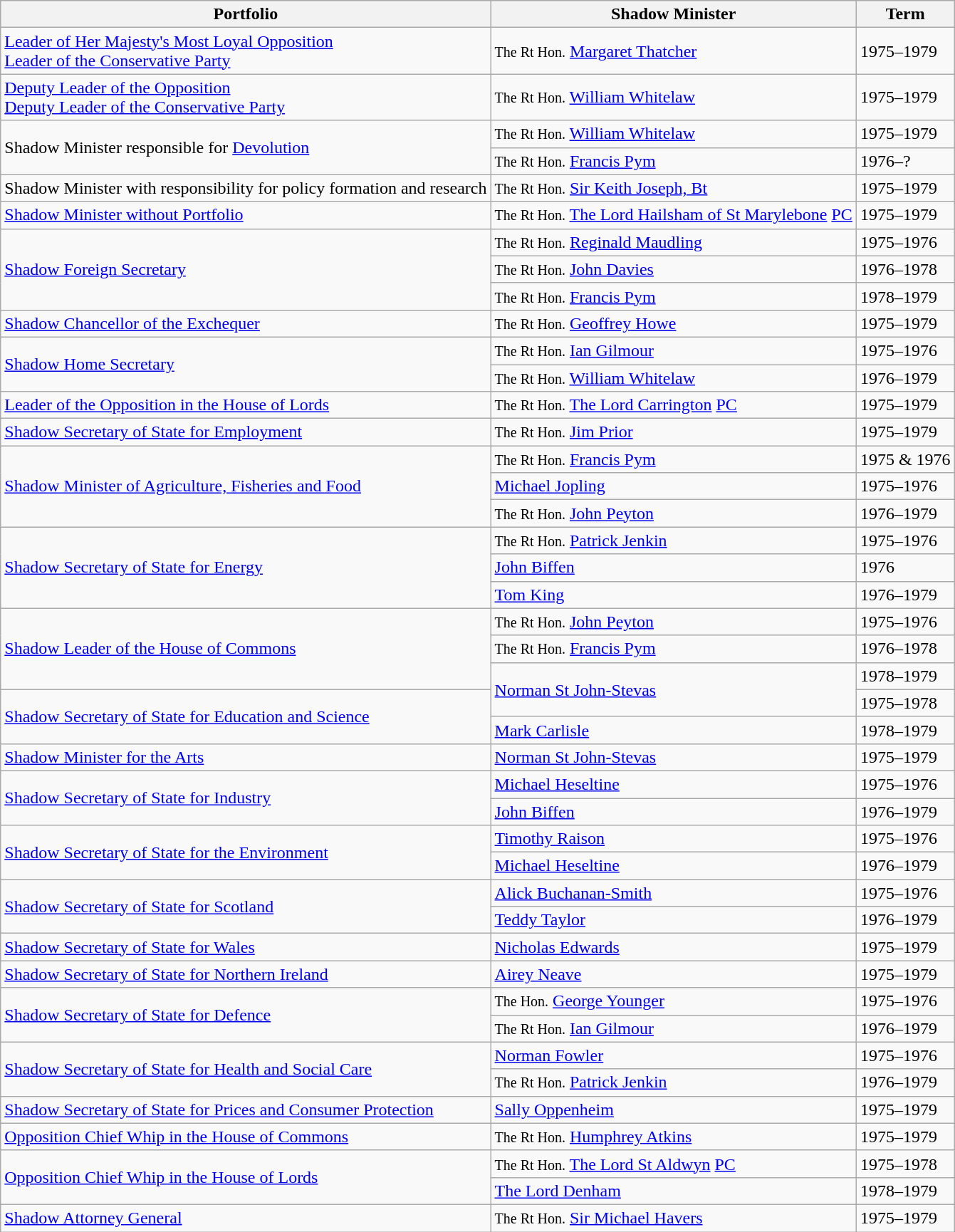<table class="wikitable">
<tr>
<th>Portfolio</th>
<th>Shadow Minister</th>
<th>Term</th>
</tr>
<tr>
<td><a href='#'>Leader of Her Majesty's Most Loyal Opposition</a><br><a href='#'>Leader of the Conservative Party</a></td>
<td><small>The Rt Hon.</small> <a href='#'>Margaret Thatcher</a></td>
<td nowrap>1975–1979</td>
</tr>
<tr>
<td><a href='#'>Deputy Leader of the Opposition</a><br><a href='#'>Deputy Leader of the Conservative Party</a></td>
<td><small>The Rt Hon.</small> <a href='#'>William Whitelaw</a></td>
<td nowrap>1975–1979</td>
</tr>
<tr>
<td rowspan=2>Shadow Minister responsible for <a href='#'>Devolution</a></td>
<td><small>The Rt Hon.</small> <a href='#'>William Whitelaw</a></td>
<td nowrap>1975–1979</td>
</tr>
<tr>
<td><small>The Rt Hon.</small> <a href='#'>Francis Pym</a></td>
<td nowrap>1976–?</td>
</tr>
<tr>
<td>Shadow Minister with responsibility for policy formation and research</td>
<td><small>The Rt Hon.</small> <a href='#'>Sir Keith Joseph, Bt</a></td>
<td>1975–1979</td>
</tr>
<tr>
<td><a href='#'>Shadow Minister without Portfolio</a></td>
<td><small>The Rt Hon.</small> <a href='#'>The Lord Hailsham of St Marylebone</a> <a href='#'>PC</a></td>
<td>1975–1979</td>
</tr>
<tr>
<td rowspan=3><a href='#'>Shadow Foreign Secretary</a></td>
<td><small>The Rt Hon.</small> <a href='#'>Reginald Maudling</a></td>
<td>1975–1976</td>
</tr>
<tr>
<td><small>The Rt Hon.</small> <a href='#'>John Davies</a></td>
<td>1976–1978</td>
</tr>
<tr>
<td><small>The Rt Hon.</small> <a href='#'>Francis Pym</a></td>
<td>1978–1979</td>
</tr>
<tr>
<td><a href='#'>Shadow Chancellor of the Exchequer</a></td>
<td><small>The Rt Hon.</small> <a href='#'>Geoffrey Howe</a></td>
<td>1975–1979</td>
</tr>
<tr>
<td rowspan=2><a href='#'>Shadow Home Secretary</a></td>
<td><small>The Rt Hon.</small> <a href='#'>Ian Gilmour</a></td>
<td>1975–1976</td>
</tr>
<tr>
<td><small>The Rt Hon.</small> <a href='#'>William Whitelaw</a></td>
<td>1976–1979</td>
</tr>
<tr>
<td><a href='#'>Leader of the Opposition in the House of Lords</a></td>
<td><small>The Rt Hon.</small> <a href='#'>The Lord Carrington</a> <a href='#'>PC</a></td>
<td>1975–1979</td>
</tr>
<tr>
<td><a href='#'>Shadow Secretary of State for Employment</a></td>
<td><small>The Rt Hon.</small> <a href='#'>Jim Prior</a></td>
<td>1975–1979</td>
</tr>
<tr>
<td rowspan=3><a href='#'>Shadow Minister of Agriculture, Fisheries and Food</a></td>
<td><small>The Rt Hon.</small> <a href='#'>Francis Pym</a></td>
<td nowrap>1975 & 1976</td>
</tr>
<tr>
<td><a href='#'>Michael Jopling</a></td>
<td>1975–1976</td>
</tr>
<tr>
<td><small>The Rt Hon.</small> <a href='#'>John Peyton</a></td>
<td>1976–1979</td>
</tr>
<tr>
<td rowspan=3><a href='#'>Shadow Secretary of State for Energy</a></td>
<td><small>The Rt Hon.</small> <a href='#'>Patrick Jenkin</a></td>
<td>1975–1976</td>
</tr>
<tr>
<td><a href='#'>John Biffen</a></td>
<td>1976</td>
</tr>
<tr>
<td><a href='#'>Tom King</a></td>
<td>1976–1979</td>
</tr>
<tr>
<td rowspan=3><a href='#'>Shadow Leader of the House of Commons</a></td>
<td><small>The Rt Hon.</small> <a href='#'>John Peyton</a></td>
<td>1975–1976</td>
</tr>
<tr>
<td><small>The Rt Hon.</small> <a href='#'>Francis Pym</a></td>
<td>1976–1978</td>
</tr>
<tr>
<td rowspan=2><a href='#'>Norman St John-Stevas</a></td>
<td>1978–1979</td>
</tr>
<tr>
<td rowspan=2><a href='#'>Shadow Secretary of State for Education and Science</a></td>
<td>1975–1978</td>
</tr>
<tr>
<td><a href='#'>Mark Carlisle</a></td>
<td>1978–1979</td>
</tr>
<tr>
<td><a href='#'>Shadow Minister for the Arts</a></td>
<td><a href='#'>Norman St John-Stevas</a></td>
<td>1975–1979</td>
</tr>
<tr>
<td rowspan=2><a href='#'>Shadow Secretary of State for Industry</a></td>
<td><a href='#'>Michael Heseltine</a></td>
<td>1975–1976</td>
</tr>
<tr>
<td><a href='#'>John Biffen</a></td>
<td>1976–1979</td>
</tr>
<tr>
<td rowspan=2><a href='#'>Shadow Secretary of State for the Environment</a></td>
<td><a href='#'>Timothy Raison</a></td>
<td>1975–1976</td>
</tr>
<tr>
<td><a href='#'>Michael Heseltine</a></td>
<td>1976–1979</td>
</tr>
<tr>
<td rowspan=2><a href='#'>Shadow Secretary of State for Scotland</a></td>
<td><a href='#'>Alick Buchanan-Smith</a></td>
<td>1975–1976</td>
</tr>
<tr>
<td><a href='#'>Teddy Taylor</a></td>
<td>1976–1979</td>
</tr>
<tr>
<td><a href='#'>Shadow Secretary of State for Wales</a></td>
<td><a href='#'>Nicholas Edwards</a></td>
<td>1975–1979</td>
</tr>
<tr>
<td><a href='#'>Shadow Secretary of State for Northern Ireland</a></td>
<td><a href='#'>Airey Neave</a></td>
<td>1975–1979</td>
</tr>
<tr>
<td rowspan=2><a href='#'>Shadow Secretary of State for Defence</a></td>
<td><small>The Hon.</small> <a href='#'>George Younger</a></td>
<td>1975–1976</td>
</tr>
<tr>
<td><small>The Rt Hon.</small> <a href='#'>Ian Gilmour</a></td>
<td>1976–1979</td>
</tr>
<tr>
<td rowspan=2><a href='#'>Shadow Secretary of State for Health and Social Care</a></td>
<td><a href='#'>Norman Fowler</a></td>
<td>1975–1976</td>
</tr>
<tr>
<td><small>The Rt Hon.</small> <a href='#'>Patrick Jenkin</a></td>
<td>1976–1979</td>
</tr>
<tr>
<td><a href='#'>Shadow Secretary of State for Prices and Consumer Protection</a></td>
<td><a href='#'>Sally Oppenheim</a></td>
<td>1975–1979</td>
</tr>
<tr>
<td><a href='#'>Opposition Chief Whip in the House of Commons</a></td>
<td><small>The Rt Hon.</small> <a href='#'>Humphrey Atkins</a></td>
<td>1975–1979</td>
</tr>
<tr>
<td rowspan=2><a href='#'>Opposition Chief Whip in the House of Lords</a></td>
<td><small>The Rt Hon.</small> <a href='#'>The Lord St Aldwyn</a> <a href='#'>PC</a></td>
<td>1975–1978</td>
</tr>
<tr>
<td><a href='#'>The Lord Denham</a></td>
<td>1978–1979</td>
</tr>
<tr>
<td><a href='#'>Shadow Attorney General</a></td>
<td><small>The Rt Hon.</small> <a href='#'>Sir Michael Havers</a></td>
<td>1975–1979</td>
</tr>
</table>
